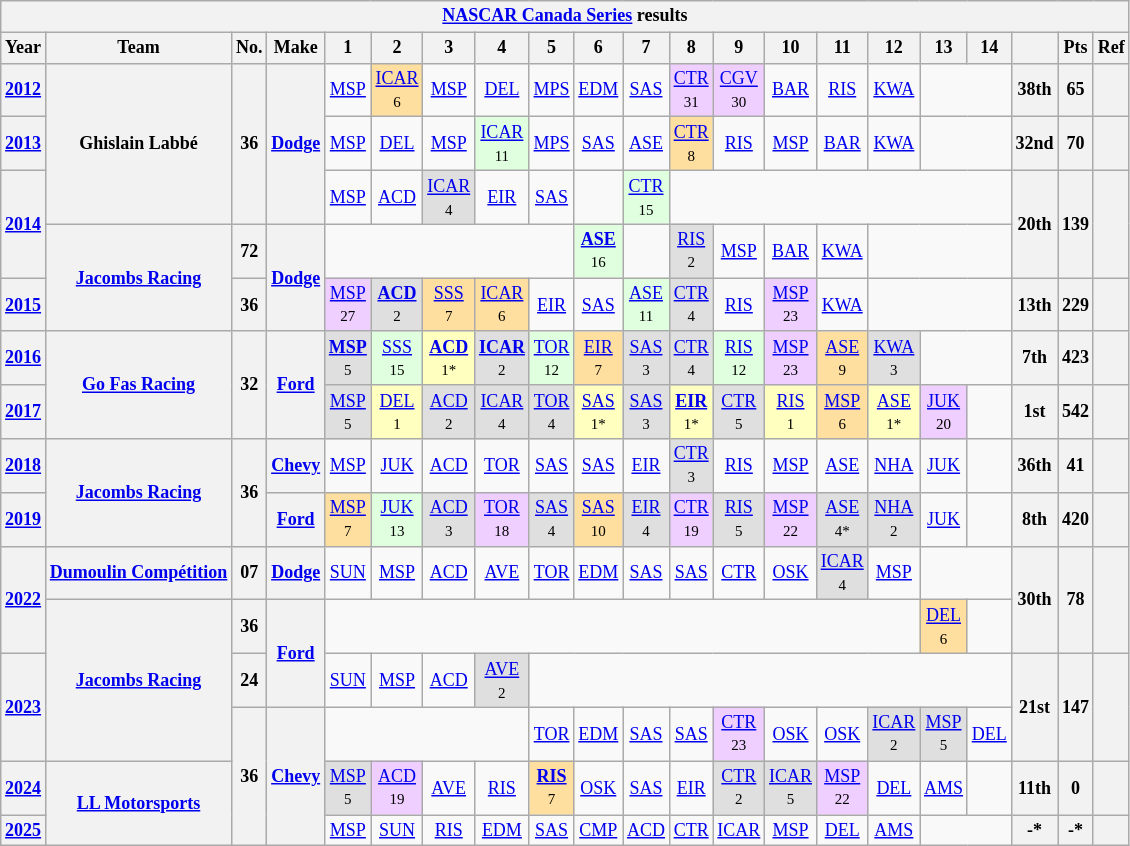<table class="wikitable" style="text-align:center; font-size:75%">
<tr>
<th colspan=21><a href='#'>NASCAR Canada Series</a> results</th>
</tr>
<tr>
<th>Year</th>
<th>Team</th>
<th>No.</th>
<th>Make</th>
<th>1</th>
<th>2</th>
<th>3</th>
<th>4</th>
<th>5</th>
<th>6</th>
<th>7</th>
<th>8</th>
<th>9</th>
<th>10</th>
<th>11</th>
<th>12</th>
<th>13</th>
<th>14</th>
<th></th>
<th>Pts</th>
<th>Ref</th>
</tr>
<tr>
<th><a href='#'>2012</a></th>
<th rowspan=3>Ghislain Labbé</th>
<th rowspan=3>36</th>
<th rowspan=3><a href='#'>Dodge</a></th>
<td><a href='#'>MSP</a></td>
<td style="background:#FFDF9F;"><a href='#'>ICAR</a><br><small>6</small></td>
<td><a href='#'>MSP</a></td>
<td><a href='#'>DEL</a></td>
<td><a href='#'>MPS</a></td>
<td><a href='#'>EDM</a></td>
<td><a href='#'>SAS</a></td>
<td style="background:#EFCFFF;"><a href='#'>CTR</a><br><small>31</small></td>
<td style="background:#EFCFFF;"><a href='#'>CGV</a><br><small>30</small></td>
<td><a href='#'>BAR</a></td>
<td><a href='#'>RIS</a></td>
<td><a href='#'>KWA</a></td>
<td colspan=2></td>
<th>38th</th>
<th>65</th>
<th></th>
</tr>
<tr>
<th><a href='#'>2013</a></th>
<td><a href='#'>MSP</a></td>
<td><a href='#'>DEL</a></td>
<td><a href='#'>MSP</a></td>
<td style="background:#DFFFDF;"><a href='#'>ICAR</a><br><small>11</small></td>
<td><a href='#'>MPS</a></td>
<td><a href='#'>SAS</a></td>
<td><a href='#'>ASE</a></td>
<td style="background:#FFDF9F;"><a href='#'>CTR</a><br><small>8</small></td>
<td><a href='#'>RIS</a></td>
<td><a href='#'>MSP</a></td>
<td><a href='#'>BAR</a></td>
<td><a href='#'>KWA</a></td>
<td colspan=2></td>
<th>32nd</th>
<th>70</th>
<th></th>
</tr>
<tr>
<th rowspan=2><a href='#'>2014</a></th>
<td><a href='#'>MSP</a></td>
<td><a href='#'>ACD</a></td>
<td style="background:#DFDFDF;"><a href='#'>ICAR</a><br><small>4</small></td>
<td><a href='#'>EIR</a></td>
<td><a href='#'>SAS</a></td>
<td></td>
<td style="background:#DFFFDF;"><a href='#'>CTR</a><br><small>15</small></td>
<td colspan=7></td>
<th rowspan=2>20th</th>
<th rowspan=2>139</th>
<th rowspan=2></th>
</tr>
<tr>
<th rowspan=2><a href='#'>Jacombs Racing</a></th>
<th>72</th>
<th rowspan=2><a href='#'>Dodge</a></th>
<td colspan=5></td>
<td style="background:#DFFFDF;"><strong><a href='#'>ASE</a></strong><br><small>16</small></td>
<td></td>
<td style="background:#DFDFDF;"><a href='#'>RIS</a><br><small>2</small></td>
<td><a href='#'>MSP</a></td>
<td><a href='#'>BAR</a></td>
<td><a href='#'>KWA</a></td>
<td colspan=3></td>
</tr>
<tr>
<th><a href='#'>2015</a></th>
<th>36</th>
<td style="background:#EFCFFF;"><a href='#'>MSP</a><br><small>27</small></td>
<td style="background:#DFDFDF;"><strong><a href='#'>ACD</a></strong><br><small>2</small></td>
<td style="background:#FFDF9F;"><a href='#'>SSS</a><br><small>7</small></td>
<td style="background:#FFDF9F;"><a href='#'>ICAR</a><br><small>6</small></td>
<td><a href='#'>EIR</a></td>
<td><a href='#'>SAS</a></td>
<td style="background:#DFFFDF;"><a href='#'>ASE</a><br><small>11</small></td>
<td style="background:#DFDFDF;"><a href='#'>CTR</a><br><small>4</small></td>
<td><a href='#'>RIS</a></td>
<td style="background:#EFCFFF;"><a href='#'>MSP</a><br><small>23</small></td>
<td><a href='#'>KWA</a></td>
<td colspan=3></td>
<th>13th</th>
<th>229</th>
<th></th>
</tr>
<tr>
<th><a href='#'>2016</a></th>
<th rowspan=2><a href='#'>Go Fas Racing</a></th>
<th rowspan=2>32</th>
<th rowspan=2><a href='#'>Ford</a></th>
<td style="background:#DFDFDF;"><strong><a href='#'>MSP</a></strong><br><small>5</small></td>
<td style="background:#DFFFDF;"><a href='#'>SSS</a><br><small>15</small></td>
<td style="background:#FFFFBF;"><strong><a href='#'>ACD</a></strong><br><small>1*</small></td>
<td style="background:#DFDFDF;"><strong><a href='#'>ICAR</a></strong><br><small>2</small></td>
<td style="background:#DFFFDF;"><a href='#'>TOR</a><br><small>12</small></td>
<td style="background:#FFDF9F;"><a href='#'>EIR</a><br><small>7</small></td>
<td style="background:#DFDFDF;"><a href='#'>SAS</a><br><small>3</small></td>
<td style="background:#DFDFDF;"><a href='#'>CTR</a><br><small>4</small></td>
<td style="background:#DFFFDF;"><a href='#'>RIS</a><br><small>12</small></td>
<td style="background:#EFCFFF;"><a href='#'>MSP</a><br><small>23</small></td>
<td style="background:#FFDF9F;"><a href='#'>ASE</a><br><small>9</small></td>
<td style="background:#DFDFDF;"><a href='#'>KWA</a><br><small>3</small></td>
<td colspan=2></td>
<th>7th</th>
<th>423</th>
<th></th>
</tr>
<tr>
<th><a href='#'>2017</a></th>
<td style="background:#DFDFDF;"><a href='#'>MSP</a><br><small>5</small></td>
<td style="background:#FFFFBF;"><a href='#'>DEL</a><br><small>1</small></td>
<td style="background:#DFDFDF;"><a href='#'>ACD</a><br><small>2</small></td>
<td style="background:#DFDFDF;"><a href='#'>ICAR</a><br><small>4</small></td>
<td style="background:#DFDFDF;"><a href='#'>TOR</a><br><small>4</small></td>
<td style="background:#FFFFBF;"><a href='#'>SAS</a><br><small>1*</small></td>
<td style="background:#DFDFDF;"><a href='#'>SAS</a><br><small>3</small></td>
<td style="background:#FFFFBF;"><strong><a href='#'>EIR</a></strong><br><small>1*</small></td>
<td style="background:#DFDFDF;"><a href='#'>CTR</a><br><small>5</small></td>
<td style="background:#FFFFBF;"><a href='#'>RIS</a><br><small>1</small></td>
<td style="background:#FFDF9F;"><a href='#'>MSP</a><br><small>6</small></td>
<td style="background:#FFFFBF;"><a href='#'>ASE</a><br><small>1*</small></td>
<td style="background:#EFCFFF;"><a href='#'>JUK</a><br><small>20</small></td>
<td></td>
<th>1st</th>
<th>542</th>
<th></th>
</tr>
<tr>
<th><a href='#'>2018</a></th>
<th rowspan=2><a href='#'>Jacombs Racing</a></th>
<th rowspan=2>36</th>
<th><a href='#'>Chevy</a></th>
<td><a href='#'>MSP</a></td>
<td><a href='#'>JUK</a></td>
<td><a href='#'>ACD</a></td>
<td><a href='#'>TOR</a></td>
<td><a href='#'>SAS</a></td>
<td><a href='#'>SAS</a></td>
<td><a href='#'>EIR</a></td>
<td style="background:#DFDFDF;"><a href='#'>CTR</a><br><small>3</small></td>
<td><a href='#'>RIS</a></td>
<td><a href='#'>MSP</a></td>
<td><a href='#'>ASE</a></td>
<td><a href='#'>NHA</a></td>
<td><a href='#'>JUK</a></td>
<td></td>
<th>36th</th>
<th>41</th>
<th></th>
</tr>
<tr>
<th><a href='#'>2019</a></th>
<th><a href='#'>Ford</a></th>
<td style="background:#FFDF9F;"><a href='#'>MSP</a><br><small>7</small></td>
<td style="background:#DFFFDF;"><a href='#'>JUK</a><br><small>13</small></td>
<td style="background:#DFDFDF;"><a href='#'>ACD</a><br><small>3</small></td>
<td style="background:#EFCFFF;"><a href='#'>TOR</a><br><small>18</small></td>
<td style="background:#DFDFDF;"><a href='#'>SAS</a><br><small>4</small></td>
<td style="background:#FFDF9F;"><a href='#'>SAS</a><br><small>10</small></td>
<td style="background:#DFDFDF;"><a href='#'>EIR</a><br><small>4</small></td>
<td style="background:#EFCFFF;"><a href='#'>CTR</a><br><small>19</small></td>
<td style="background:#DFDFDF;"><a href='#'>RIS</a><br><small>5</small></td>
<td style="background:#EFCFFF;"><a href='#'>MSP</a><br><small>22</small></td>
<td style="background:#DFDFDF;"><a href='#'>ASE</a><br><small>4*</small></td>
<td style="background:#DFDFDF;"><a href='#'>NHA</a><br><small>2</small></td>
<td><a href='#'>JUK</a></td>
<td></td>
<th>8th</th>
<th>420</th>
<th></th>
</tr>
<tr>
<th rowspan=2><a href='#'>2022</a></th>
<th><a href='#'>Dumoulin Compétition</a></th>
<th>07</th>
<th><a href='#'>Dodge</a></th>
<td><a href='#'>SUN</a></td>
<td><a href='#'>MSP</a></td>
<td><a href='#'>ACD</a></td>
<td><a href='#'>AVE</a></td>
<td><a href='#'>TOR</a></td>
<td><a href='#'>EDM</a></td>
<td><a href='#'>SAS</a></td>
<td><a href='#'>SAS</a></td>
<td><a href='#'>CTR</a></td>
<td><a href='#'>OSK</a></td>
<td style="background:#DFDFDF;"><a href='#'>ICAR</a><br><small>4</small></td>
<td><a href='#'>MSP</a></td>
<td colspan=2></td>
<th rowspan=2>30th</th>
<th rowspan=2>78</th>
<th rowspan=2></th>
</tr>
<tr>
<th rowspan=3><a href='#'>Jacombs Racing</a></th>
<th>36</th>
<th rowspan=2><a href='#'>Ford</a></th>
<td colspan=12></td>
<td style="background:#FFDF9F;"><a href='#'>DEL</a><br><small>6</small></td>
</tr>
<tr>
<th rowspan=2><a href='#'>2023</a></th>
<th>24</th>
<td><a href='#'>SUN</a></td>
<td><a href='#'>MSP</a></td>
<td><a href='#'>ACD</a></td>
<td style="background:#DFDFDF;"><a href='#'>AVE</a><br><small>2</small></td>
<td colspan=10></td>
<th rowspan=2>21st</th>
<th rowspan=2>147</th>
<th rowspan=2></th>
</tr>
<tr>
<th rowspan="3">36</th>
<th rowspan="3"><a href='#'>Chevy</a></th>
<td colspan=4></td>
<td><a href='#'>TOR</a></td>
<td><a href='#'>EDM</a></td>
<td><a href='#'>SAS</a></td>
<td><a href='#'>SAS</a></td>
<td style="background:#EFCFFF;"><a href='#'>CTR</a><br><small>23</small></td>
<td><a href='#'>OSK</a></td>
<td><a href='#'>OSK</a></td>
<td style="background:#DFDFDF;"><a href='#'>ICAR</a><br><small>2</small></td>
<td style="background:#DFDFDF;"><a href='#'>MSP</a><br><small>5</small></td>
<td><a href='#'>DEL</a></td>
</tr>
<tr>
<th><a href='#'>2024</a></th>
<th rowspan="2"><a href='#'>LL Motorsports</a></th>
<td style="background:#DFDFDF;"><a href='#'>MSP</a><br><small>5</small></td>
<td style="background:#EFCFFF;"><a href='#'>ACD</a><br><small>19</small></td>
<td><a href='#'>AVE</a></td>
<td><a href='#'>RIS</a></td>
<td style="background:#FFDF9F;"><strong><a href='#'>RIS</a></strong><br><small>7</small></td>
<td><a href='#'>OSK</a></td>
<td><a href='#'>SAS</a></td>
<td><a href='#'>EIR</a></td>
<td style="background:#DFDFDF;"><a href='#'>CTR</a><br><small>2</small></td>
<td style="background:#DFDFDF;"><a href='#'>ICAR</a><br><small>5</small></td>
<td style="background:#EFCFFF;"><a href='#'>MSP</a><br><small>22</small></td>
<td><a href='#'>DEL</a></td>
<td><a href='#'>AMS</a></td>
<td></td>
<th>11th</th>
<th>0</th>
<th></th>
</tr>
<tr>
<th><a href='#'>2025</a></th>
<td><a href='#'>MSP</a></td>
<td><a href='#'>SUN</a></td>
<td><a href='#'>RIS</a></td>
<td><a href='#'>EDM</a></td>
<td><a href='#'>SAS</a></td>
<td><a href='#'>CMP</a></td>
<td><a href='#'>ACD</a></td>
<td><a href='#'>CTR</a></td>
<td><a href='#'>ICAR</a></td>
<td><a href='#'>MSP</a></td>
<td><a href='#'>DEL</a></td>
<td><a href='#'>AMS</a></td>
<td colspan="2"></td>
<th>-*</th>
<th>-*</th>
<th></th>
</tr>
</table>
